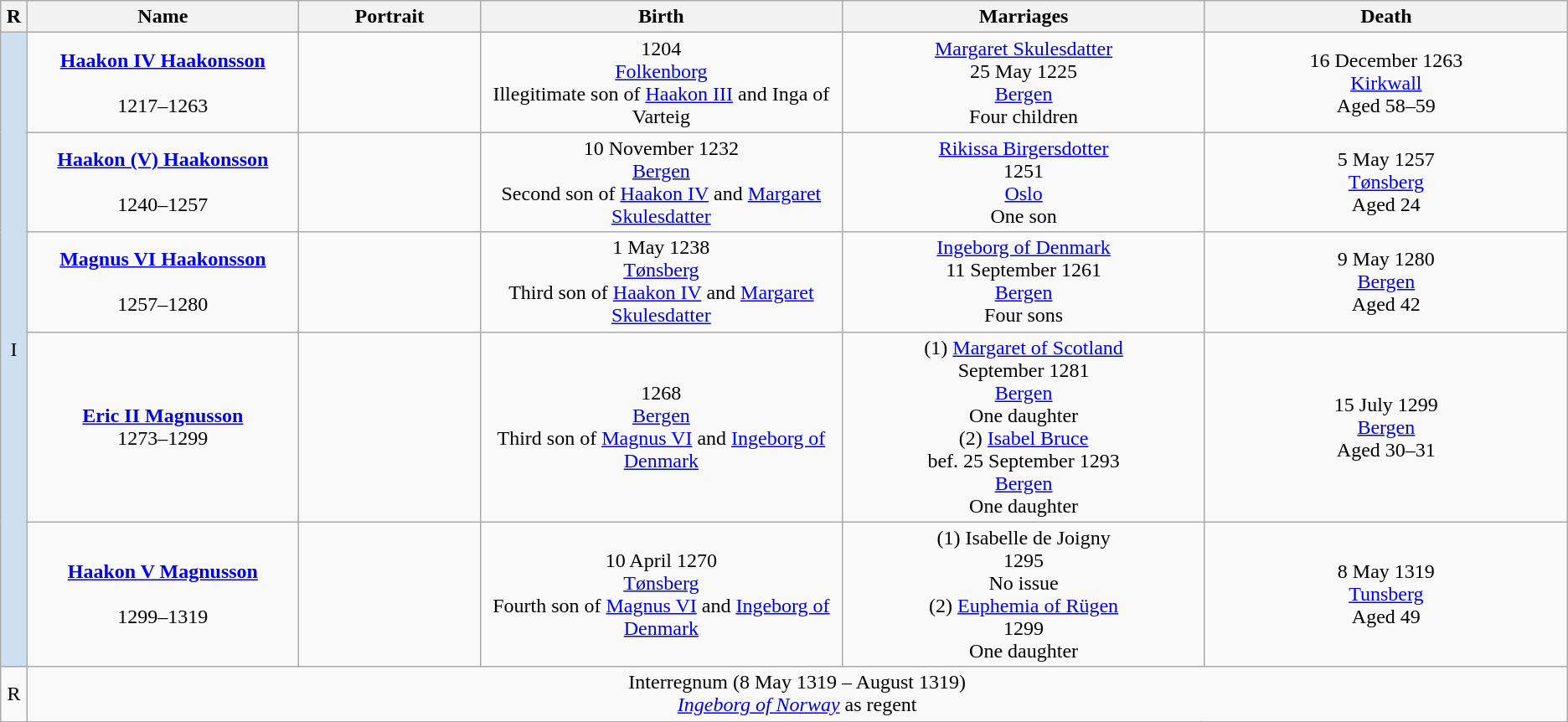<table style="text-align:center" class="wikitable">
<tr>
<th width=1%>R</th>
<th width=15%>Name</th>
<th width=10%>Portrait</th>
<th width=20%>Birth</th>
<th width=20%>Marriages</th>
<th width=20%>Death</th>
</tr>
<tr>
<td rowspan="5" style="background-color:#CEDFF2; text-align:center">I</td>
<td><strong><a href='#'>Haakon IV Haakonsson</a></strong><br><br>1217–1263</td>
<td></td>
<td> 1204<br><a href='#'>Folkenborg</a><br>Illegitimate son of <a href='#'>Haakon III</a> and Inga of Varteig</td>
<td><a href='#'>Margaret Skulesdatter</a><br>25 May 1225<br><a href='#'>Bergen</a><br>Four children</td>
<td>16 December 1263<br><a href='#'>Kirkwall</a><br>Aged 58–59</td>
</tr>
<tr>
<td><strong><a href='#'>Haakon (V) Haakonsson</a></strong><br><br>1240–1257</td>
<td></td>
<td>10 November 1232<br><a href='#'>Bergen</a><br>Second son of <a href='#'>Haakon IV</a> and <a href='#'>Margaret Skulesdatter</a></td>
<td><a href='#'>Rikissa Birgersdotter</a><br> 1251<br><a href='#'>Oslo</a><br>One son</td>
<td>5 May 1257<br><a href='#'>Tønsberg</a><br>Aged 24</td>
</tr>
<tr>
<td><strong><a href='#'>Magnus VI Haakonsson</a></strong><br><br>1257–1280</td>
<td></td>
<td>1 May 1238<br><a href='#'>Tønsberg</a><br>Third son of <a href='#'>Haakon IV</a> and <a href='#'>Margaret Skulesdatter</a></td>
<td><a href='#'>Ingeborg of Denmark</a><br>11 September 1261<br><a href='#'>Bergen</a><br>Four sons</td>
<td>9 May 1280<br><a href='#'>Bergen</a><br>Aged 42</td>
</tr>
<tr>
<td><strong><a href='#'>Eric II Magnusson</a></strong><br>1273–1299<br></td>
<td></td>
<td> 1268<br><a href='#'>Bergen</a><br>Third son of <a href='#'>Magnus VI</a> and <a href='#'>Ingeborg of Denmark</a></td>
<td>(1) <a href='#'>Margaret of Scotland</a><br>September 1281<br><a href='#'>Bergen</a><br>One daughter<br>(2) <a href='#'>Isabel Bruce</a><br>bef. 25 September 1293<br><a href='#'>Bergen</a><br>One daughter</td>
<td>15 July 1299<br><a href='#'>Bergen</a><br>Aged 30–31</td>
</tr>
<tr>
<td><strong><a href='#'>Haakon V Magnusson</a></strong><br><br>1299–1319</td>
<td></td>
<td>10 April 1270<br><a href='#'>Tønsberg</a><br>Fourth son of <a href='#'>Magnus VI</a> and <a href='#'>Ingeborg of Denmark</a></td>
<td>(1) Isabelle de Joigny<br>1295<br>No issue<br>(2) <a href='#'>Euphemia of Rügen</a><br> 1299<br>One daughter</td>
<td>8 May 1319<br><a href='#'>Tunsberg</a><br>Aged 49</td>
</tr>
<tr>
<td>R</td>
<td colspan="5">Interregnum (8 May 1319 – August 1319)<br><em><a href='#'>Ingeborg of Norway</a></em> as regent</td>
</tr>
</table>
